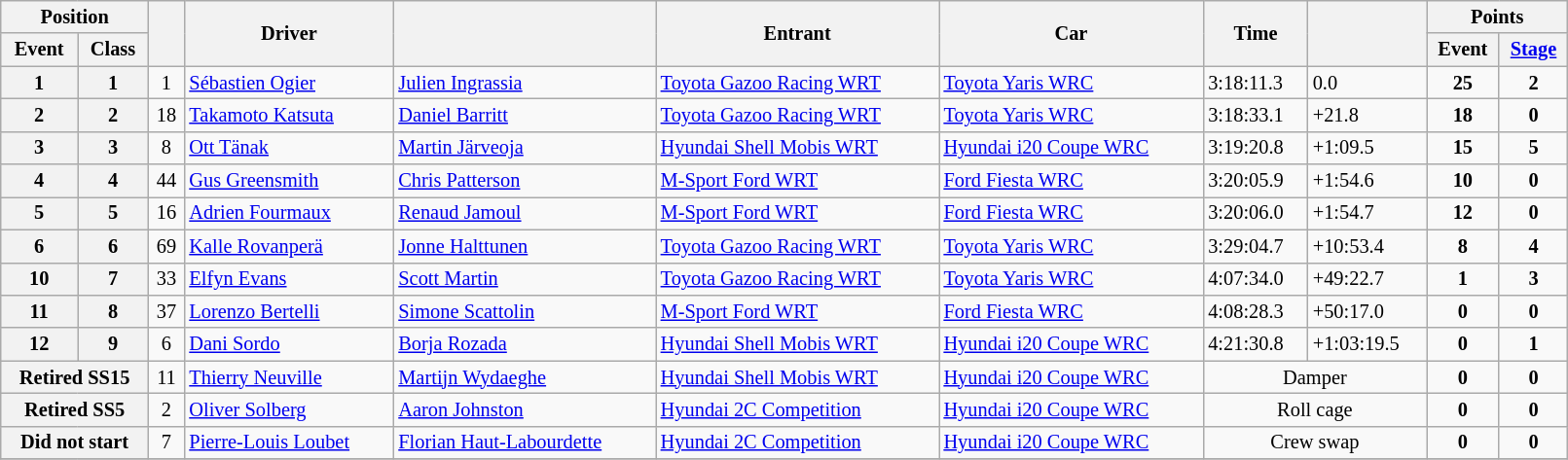<table class="wikitable" width=85% style="font-size: 85%;">
<tr>
<th colspan="2">Position</th>
<th rowspan="2"></th>
<th rowspan="2">Driver</th>
<th rowspan="2"></th>
<th rowspan="2">Entrant</th>
<th rowspan="2">Car</th>
<th rowspan="2">Time</th>
<th rowspan="2"></th>
<th colspan="2">Points</th>
</tr>
<tr>
<th>Event</th>
<th>Class</th>
<th>Event</th>
<th><a href='#'>Stage</a></th>
</tr>
<tr>
<th>1</th>
<th>1</th>
<td align="center">1</td>
<td><a href='#'>Sébastien Ogier</a></td>
<td><a href='#'>Julien Ingrassia</a></td>
<td><a href='#'>Toyota Gazoo Racing WRT</a></td>
<td><a href='#'>Toyota Yaris WRC</a></td>
<td>3:18:11.3</td>
<td>0.0</td>
<td align="center"><strong>25</strong></td>
<td align="center"><strong>2</strong></td>
</tr>
<tr>
<th>2</th>
<th>2</th>
<td align="center">18</td>
<td><a href='#'>Takamoto Katsuta</a></td>
<td><a href='#'>Daniel Barritt</a></td>
<td><a href='#'>Toyota Gazoo Racing WRT</a></td>
<td><a href='#'>Toyota Yaris WRC</a></td>
<td>3:18:33.1</td>
<td>+21.8</td>
<td align="center"><strong>18</strong></td>
<td align="center"><strong>0</strong></td>
</tr>
<tr>
<th>3</th>
<th>3</th>
<td align="center">8</td>
<td><a href='#'>Ott Tänak</a></td>
<td><a href='#'>Martin Järveoja</a></td>
<td><a href='#'>Hyundai Shell Mobis WRT</a></td>
<td><a href='#'>Hyundai i20 Coupe WRC</a></td>
<td>3:19:20.8</td>
<td>+1:09.5</td>
<td align="center"><strong>15</strong></td>
<td align="center"><strong>5</strong></td>
</tr>
<tr>
<th>4</th>
<th>4</th>
<td align="center">44</td>
<td><a href='#'>Gus Greensmith</a></td>
<td><a href='#'>Chris Patterson</a></td>
<td><a href='#'>M-Sport Ford WRT</a></td>
<td><a href='#'>Ford Fiesta WRC</a></td>
<td>3:20:05.9</td>
<td>+1:54.6</td>
<td align="center"><strong>10</strong></td>
<td align="center"><strong>0</strong></td>
</tr>
<tr>
<th>5</th>
<th>5</th>
<td align="center">16</td>
<td><a href='#'>Adrien Fourmaux</a></td>
<td><a href='#'>Renaud Jamoul</a></td>
<td><a href='#'>M-Sport Ford WRT</a></td>
<td><a href='#'>Ford Fiesta WRC</a></td>
<td>3:20:06.0</td>
<td>+1:54.7</td>
<td align="center"><strong>12</strong></td>
<td align="center"><strong>0</strong></td>
</tr>
<tr>
<th>6</th>
<th>6</th>
<td align="center">69</td>
<td><a href='#'>Kalle Rovanperä</a></td>
<td><a href='#'>Jonne Halttunen</a></td>
<td><a href='#'>Toyota Gazoo Racing WRT</a></td>
<td><a href='#'>Toyota Yaris WRC</a></td>
<td>3:29:04.7</td>
<td>+10:53.4</td>
<td align="center"><strong>8</strong></td>
<td align="center"><strong>4</strong></td>
</tr>
<tr>
<th>10</th>
<th>7</th>
<td align="center">33</td>
<td><a href='#'>Elfyn Evans</a></td>
<td><a href='#'>Scott Martin</a></td>
<td><a href='#'>Toyota Gazoo Racing WRT</a></td>
<td><a href='#'>Toyota Yaris WRC</a></td>
<td>4:07:34.0</td>
<td>+49:22.7</td>
<td align="center"><strong>1</strong></td>
<td align="center"><strong>3</strong></td>
</tr>
<tr>
<th>11</th>
<th>8</th>
<td align="center">37</td>
<td><a href='#'>Lorenzo Bertelli</a></td>
<td><a href='#'>Simone Scattolin</a></td>
<td><a href='#'>M-Sport Ford WRT</a></td>
<td><a href='#'>Ford Fiesta WRC</a></td>
<td>4:08:28.3</td>
<td>+50:17.0</td>
<td align="center"><strong>0</strong></td>
<td align="center"><strong>0</strong></td>
</tr>
<tr>
<th>12</th>
<th>9</th>
<td align="center">6</td>
<td><a href='#'>Dani Sordo</a></td>
<td><a href='#'>Borja Rozada</a></td>
<td><a href='#'>Hyundai Shell Mobis WRT</a></td>
<td><a href='#'>Hyundai i20 Coupe WRC</a></td>
<td>4:21:30.8</td>
<td>+1:03:19.5</td>
<td align="center"><strong>0</strong></td>
<td align="center"><strong>1</strong></td>
</tr>
<tr>
<th colspan="2">Retired SS15</th>
<td align="center">11</td>
<td><a href='#'>Thierry Neuville</a></td>
<td><a href='#'>Martijn Wydaeghe</a></td>
<td><a href='#'>Hyundai Shell Mobis WRT</a></td>
<td><a href='#'>Hyundai i20 Coupe WRC</a></td>
<td colspan="2" align="center">Damper</td>
<td align="center"><strong>0</strong></td>
<td align="center"><strong>0</strong></td>
</tr>
<tr>
<th colspan="2">Retired SS5</th>
<td align="center">2</td>
<td><a href='#'>Oliver Solberg</a></td>
<td><a href='#'>Aaron Johnston</a></td>
<td><a href='#'>Hyundai 2C Competition</a></td>
<td><a href='#'>Hyundai i20 Coupe WRC</a></td>
<td colspan="2" align="center">Roll cage</td>
<td align="center"><strong>0</strong></td>
<td align="center"><strong>0</strong></td>
</tr>
<tr>
<th colspan="2">Did not start</th>
<td align="center">7</td>
<td><a href='#'>Pierre-Louis Loubet</a></td>
<td><a href='#'>Florian Haut-Labourdette</a></td>
<td><a href='#'>Hyundai 2C Competition</a></td>
<td><a href='#'>Hyundai i20 Coupe WRC</a></td>
<td colspan="2" align="center">Crew swap</td>
<td align="center"><strong>0</strong></td>
<td align="center"><strong>0</strong></td>
</tr>
<tr>
</tr>
</table>
